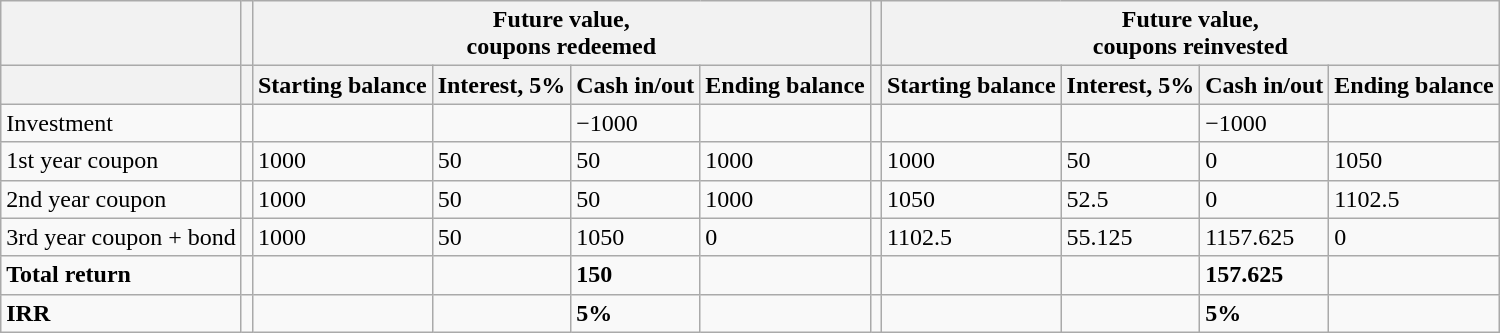<table class="wikitable">
<tr>
<th></th>
<th></th>
<th colspan="4">Future value,<br>coupons redeemed</th>
<th></th>
<th colspan="4">Future value,<br>coupons reinvested</th>
</tr>
<tr>
<th></th>
<th></th>
<th>Starting balance</th>
<th>Interest, 5%</th>
<th>Cash in/out</th>
<th>Ending balance</th>
<th></th>
<th>Starting balance</th>
<th>Interest, 5%</th>
<th>Cash in/out</th>
<th>Ending balance</th>
</tr>
<tr>
<td>Investment</td>
<td></td>
<td></td>
<td></td>
<td>−1000</td>
<td></td>
<td></td>
<td></td>
<td></td>
<td>−1000</td>
<td></td>
</tr>
<tr>
<td>1st year coupon</td>
<td></td>
<td>1000</td>
<td>50</td>
<td>50</td>
<td>1000</td>
<td></td>
<td>1000</td>
<td>50</td>
<td>0</td>
<td>1050</td>
</tr>
<tr>
<td>2nd year coupon</td>
<td></td>
<td>1000</td>
<td>50</td>
<td>50</td>
<td>1000</td>
<td></td>
<td>1050</td>
<td>52.5</td>
<td>0</td>
<td>1102.5</td>
</tr>
<tr>
<td>3rd year coupon + bond</td>
<td></td>
<td>1000</td>
<td>50</td>
<td>1050</td>
<td>0</td>
<td></td>
<td>1102.5</td>
<td>55.125</td>
<td>1157.625</td>
<td>0</td>
</tr>
<tr>
<td><strong>Total return</strong></td>
<td></td>
<td></td>
<td></td>
<td><strong>150</strong></td>
<td></td>
<td></td>
<td></td>
<td></td>
<td><strong>157.625</strong></td>
<td></td>
</tr>
<tr>
<td><strong>IRR</strong></td>
<td></td>
<td></td>
<td></td>
<td><strong>5%</strong></td>
<td></td>
<td></td>
<td></td>
<td></td>
<td><strong>5%</strong></td>
<td></td>
</tr>
</table>
